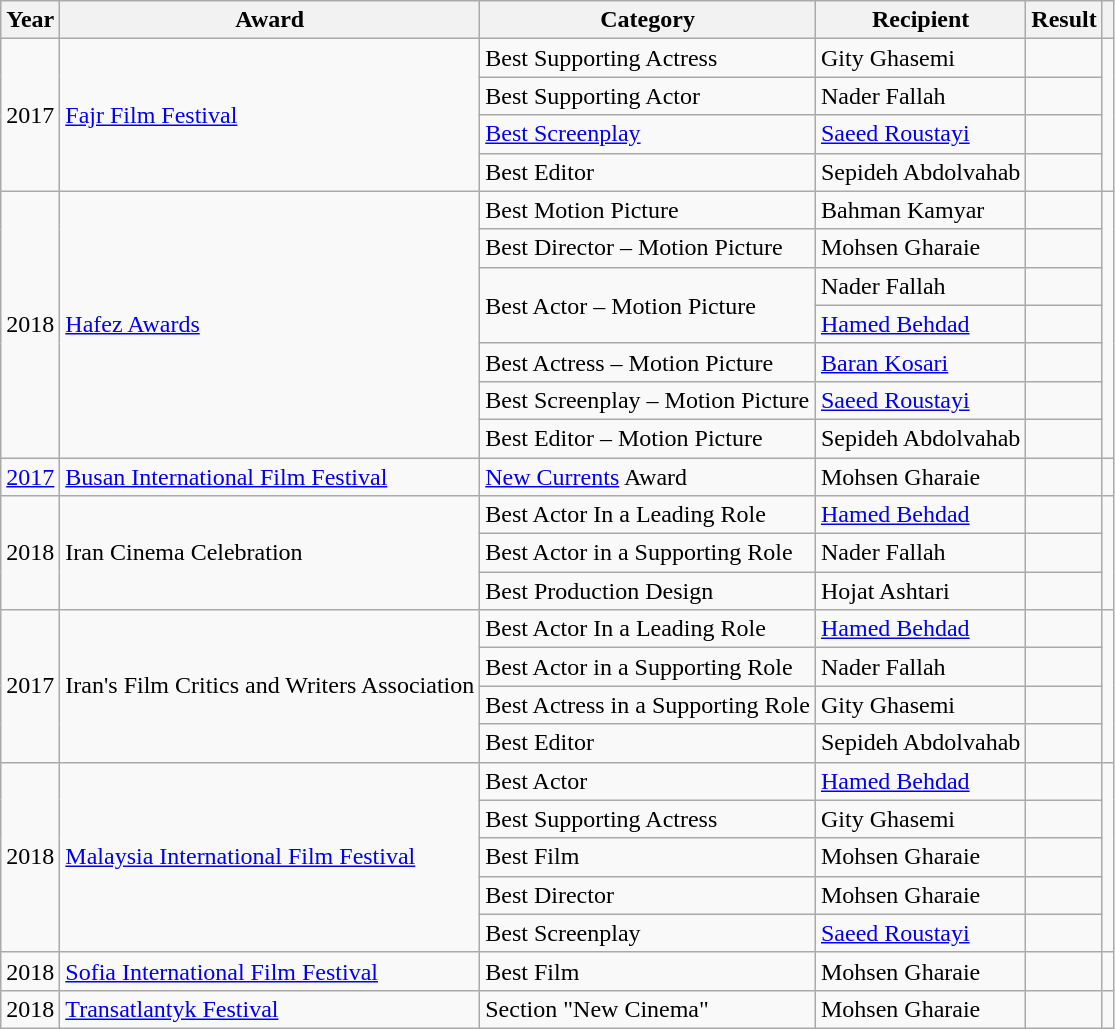<table class="wikitable">
<tr>
<th>Year</th>
<th>Award</th>
<th>Category</th>
<th>Recipient</th>
<th>Result</th>
<th></th>
</tr>
<tr>
<td rowspan="4">2017</td>
<td rowspan="4"><a href='#'>Fajr Film Festival</a></td>
<td>Best Supporting Actress</td>
<td>Gity Ghasemi</td>
<td></td>
<td rowspan="4"></td>
</tr>
<tr>
<td>Best Supporting Actor</td>
<td>Nader Fallah</td>
<td></td>
</tr>
<tr>
<td><a href='#'>Best Screenplay</a></td>
<td><a href='#'>Saeed Roustayi</a></td>
<td></td>
</tr>
<tr>
<td>Best Editor</td>
<td>Sepideh Abdolvahab</td>
<td></td>
</tr>
<tr>
<td rowspan="7">2018</td>
<td rowspan="7"><a href='#'>Hafez Awards</a></td>
<td>Best Motion Picture</td>
<td>Bahman Kamyar</td>
<td></td>
<td rowspan="7"></td>
</tr>
<tr>
<td>Best Director – Motion Picture</td>
<td>Mohsen Gharaie</td>
<td></td>
</tr>
<tr>
<td rowspan="2">Best Actor – Motion Picture</td>
<td>Nader Fallah</td>
<td></td>
</tr>
<tr>
<td><a href='#'>Hamed Behdad</a></td>
<td></td>
</tr>
<tr>
<td>Best Actress – Motion Picture</td>
<td><a href='#'>Baran Kosari</a></td>
<td></td>
</tr>
<tr>
<td>Best Screenplay – Motion Picture</td>
<td><a href='#'>Saeed Roustayi</a></td>
<td></td>
</tr>
<tr>
<td>Best Editor – Motion Picture</td>
<td>Sepideh Abdolvahab</td>
<td></td>
</tr>
<tr>
<td><a href='#'>2017</a></td>
<td><a href='#'>Busan International Film Festival</a></td>
<td><a href='#'>New Currents</a> Award</td>
<td>Mohsen Gharaie</td>
<td></td>
<td></td>
</tr>
<tr>
<td rowspan="3">2018</td>
<td rowspan="3">Iran Cinema Celebration</td>
<td>Best Actor In a Leading Role</td>
<td><a href='#'>Hamed Behdad</a></td>
<td></td>
<td rowspan="3"></td>
</tr>
<tr>
<td>Best Actor in a Supporting Role</td>
<td>Nader Fallah</td>
<td></td>
</tr>
<tr>
<td>Best Production Design</td>
<td>Hojat Ashtari</td>
<td></td>
</tr>
<tr>
<td rowspan="4">2017</td>
<td rowspan="4">Iran's Film Critics and Writers Association</td>
<td>Best Actor In a Leading Role</td>
<td><a href='#'>Hamed Behdad</a></td>
<td></td>
<td rowspan="4"></td>
</tr>
<tr>
<td>Best Actor in a Supporting Role</td>
<td>Nader Fallah</td>
<td></td>
</tr>
<tr>
<td>Best Actress in a Supporting Role</td>
<td>Gity Ghasemi</td>
<td></td>
</tr>
<tr>
<td>Best Editor</td>
<td>Sepideh Abdolvahab</td>
<td></td>
</tr>
<tr>
<td rowspan="5">2018</td>
<td rowspan="5"><a href='#'>Malaysia International Film Festival</a></td>
<td>Best Actor</td>
<td><a href='#'>Hamed Behdad</a></td>
<td></td>
<td rowspan="5"></td>
</tr>
<tr>
<td>Best Supporting Actress</td>
<td>Gity Ghasemi</td>
<td></td>
</tr>
<tr>
<td>Best Film</td>
<td>Mohsen Gharaie</td>
<td></td>
</tr>
<tr>
<td>Best Director</td>
<td>Mohsen Gharaie</td>
<td></td>
</tr>
<tr>
<td>Best Screenplay</td>
<td><a href='#'>Saeed Roustayi</a></td>
<td></td>
</tr>
<tr>
<td>2018</td>
<td><a href='#'>Sofia International Film Festival</a></td>
<td>Best Film</td>
<td>Mohsen Gharaie</td>
<td></td>
<td></td>
</tr>
<tr>
<td>2018</td>
<td><a href='#'>Transatlantyk Festival</a></td>
<td>Section "New Cinema"</td>
<td>Mohsen Gharaie</td>
<td></td>
<td></td>
</tr>
</table>
